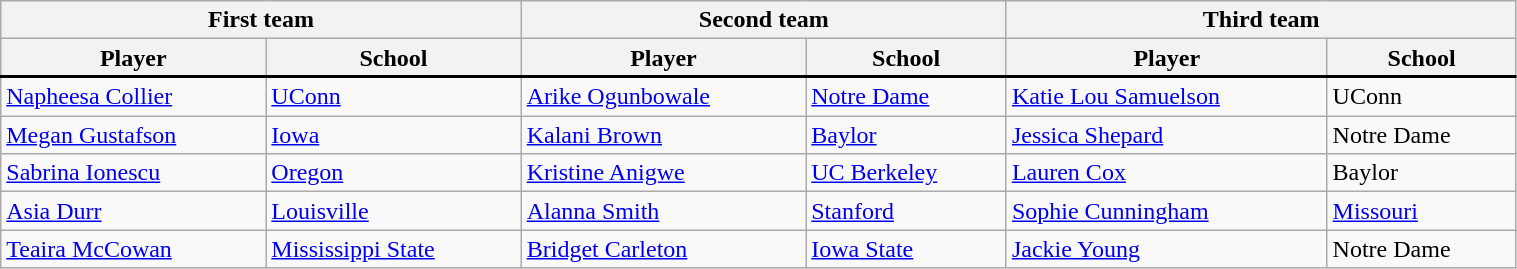<table class="wikitable" style="width:80%;">
<tr>
<th colspan=2>First team</th>
<th colspan=2>Second team</th>
<th colspan=2>Third team</th>
</tr>
<tr>
<th>Player</th>
<th>School</th>
<th>Player</th>
<th>School</th>
<th>Player</th>
<th>School</th>
</tr>
<tr>
</tr>
<tr style = "border-top:2px solid black;">
<td><a href='#'>Napheesa Collier</a></td>
<td><a href='#'>UConn</a></td>
<td><a href='#'>Arike Ogunbowale</a></td>
<td><a href='#'>Notre Dame</a></td>
<td><a href='#'>Katie Lou Samuelson</a></td>
<td>UConn</td>
</tr>
<tr>
<td><a href='#'>Megan Gustafson</a></td>
<td><a href='#'>Iowa</a></td>
<td><a href='#'>Kalani Brown</a></td>
<td><a href='#'>Baylor</a></td>
<td><a href='#'>Jessica Shepard</a></td>
<td>Notre Dame</td>
</tr>
<tr>
<td><a href='#'>Sabrina Ionescu</a></td>
<td><a href='#'>Oregon</a></td>
<td><a href='#'>Kristine Anigwe</a></td>
<td><a href='#'>UC Berkeley</a></td>
<td><a href='#'>Lauren Cox</a></td>
<td>Baylor</td>
</tr>
<tr>
<td><a href='#'>Asia Durr</a></td>
<td><a href='#'>Louisville</a></td>
<td><a href='#'>Alanna Smith</a></td>
<td><a href='#'>Stanford</a></td>
<td><a href='#'>Sophie Cunningham</a></td>
<td><a href='#'>Missouri</a></td>
</tr>
<tr>
<td><a href='#'>Teaira McCowan</a></td>
<td><a href='#'>Mississippi State</a></td>
<td><a href='#'>Bridget Carleton</a></td>
<td><a href='#'>Iowa State</a></td>
<td><a href='#'>Jackie Young</a></td>
<td>Notre Dame</td>
</tr>
</table>
